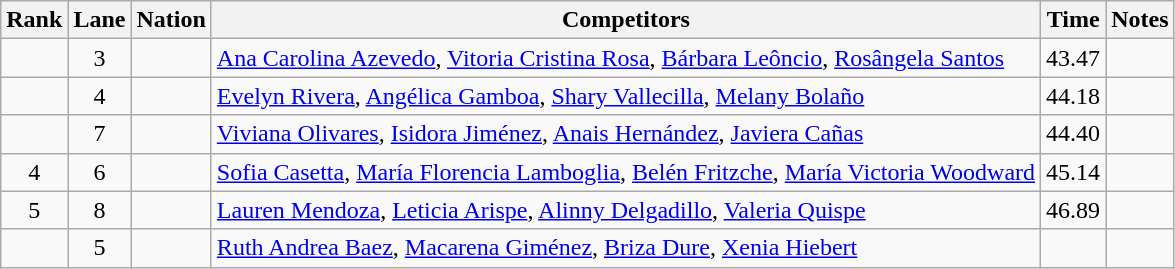<table class="wikitable sortable" style="text-align:center">
<tr>
<th>Rank</th>
<th>Lane</th>
<th>Nation</th>
<th>Competitors</th>
<th>Time</th>
<th>Notes</th>
</tr>
<tr>
<td></td>
<td>3</td>
<td align=left></td>
<td align=left><a href='#'>Ana Carolina Azevedo</a>, <a href='#'>Vitoria Cristina Rosa</a>, <a href='#'>Bárbara Leôncio</a>, <a href='#'>Rosângela Santos</a></td>
<td>43.47</td>
<td></td>
</tr>
<tr>
<td></td>
<td>4</td>
<td align=left></td>
<td align=left><a href='#'>Evelyn Rivera</a>, <a href='#'>Angélica Gamboa</a>, <a href='#'>Shary Vallecilla</a>, <a href='#'>Melany Bolaño</a></td>
<td>44.18</td>
<td></td>
</tr>
<tr>
<td></td>
<td>7</td>
<td align=left></td>
<td align=left><a href='#'>Viviana Olivares</a>, <a href='#'>Isidora Jiménez</a>, <a href='#'>Anais Hernández</a>, <a href='#'>Javiera Cañas</a></td>
<td>44.40</td>
<td></td>
</tr>
<tr>
<td>4</td>
<td>6</td>
<td align=left></td>
<td align=left><a href='#'>Sofia Casetta</a>, <a href='#'>María Florencia Lamboglia</a>, <a href='#'>Belén Fritzche</a>, <a href='#'>María Victoria Woodward</a></td>
<td>45.14</td>
<td></td>
</tr>
<tr>
<td>5</td>
<td>8</td>
<td align=left></td>
<td align=left><a href='#'>Lauren Mendoza</a>, <a href='#'>Leticia Arispe</a>, <a href='#'>Alinny Delgadillo</a>, <a href='#'>Valeria Quispe</a></td>
<td>46.89</td>
<td></td>
</tr>
<tr>
<td></td>
<td>5</td>
<td align=left></td>
<td align=left><a href='#'>Ruth Andrea Baez</a>, <a href='#'>Macarena Giménez</a>, <a href='#'>Briza Dure</a>, <a href='#'>Xenia Hiebert</a></td>
<td></td>
<td></td>
</tr>
</table>
